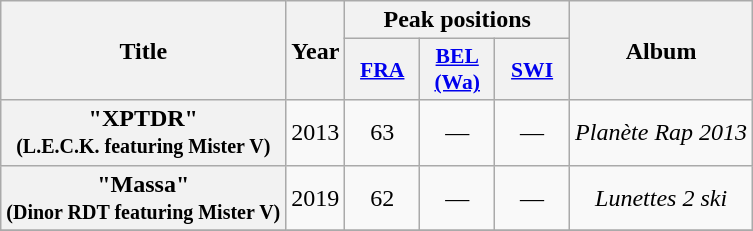<table class="wikitable plainrowheaders" style="text-align:center">
<tr>
<th scope="col" rowspan="2">Title</th>
<th scope="col" rowspan="2">Year</th>
<th scope="col" colspan="3">Peak positions</th>
<th scope="col" rowspan="2">Album</th>
</tr>
<tr>
<th scope="col" style="width:3em;font-size:90%;"><a href='#'>FRA</a><br></th>
<th scope="col" style="width:3em;font-size:90%;"><a href='#'>BEL <br>(Wa)</a><br></th>
<th scope="col" style="width:3em;font-size:90%;"><a href='#'>SWI</a><br></th>
</tr>
<tr>
<th scope="row">"XPTDR"<br><small>(L.E.C.K. featuring Mister V)</small></th>
<td>2013</td>
<td>63</td>
<td>—</td>
<td>—</td>
<td><em>Planète Rap 2013</em></td>
</tr>
<tr>
<th scope="row">"Massa"<br><small>(Dinor RDT featuring Mister V)</small></th>
<td>2019</td>
<td>62</td>
<td>—</td>
<td>—</td>
<td><em>Lunettes 2 ski</em></td>
</tr>
<tr>
</tr>
</table>
